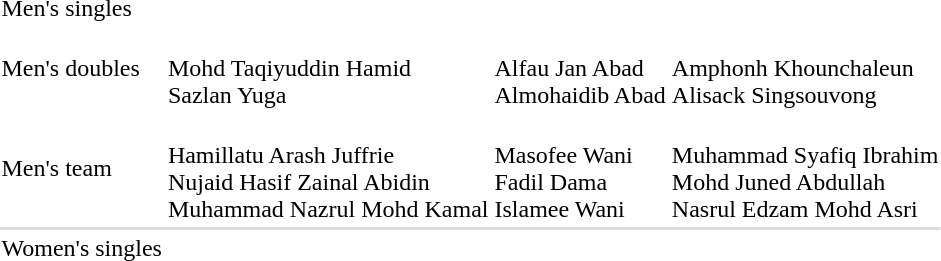<table>
<tr>
<td>Men's singles</td>
<td></td>
<td nowrap=true></td>
<td></td>
</tr>
<tr>
<td>Men's doubles</td>
<td><br>Mohd Taqiyuddin Hamid<br>Sazlan Yuga</td>
<td><br>Alfau Jan Abad<br>Almohaidib Abad</td>
<td><br>Amphonh Khounchaleun<br>Alisack Singsouvong</td>
</tr>
<tr>
<td>Men's team</td>
<td nowrap=true><br>Hamillatu Arash Juffrie<br>Nujaid Hasif Zainal Abidin<br>Muhammad Nazrul Mohd Kamal</td>
<td><br>Masofee Wani<br>Fadil Dama<br>Islamee Wani</td>
<td nowrap=true><br>Muhammad Syafiq Ibrahim<br>Mohd Juned Abdullah<br>Nasrul Edzam Mohd Asri</td>
</tr>
<tr style="background:#dddddd;">
<td colspan=7></td>
</tr>
<tr>
<td>Women's singles</td>
<td></td>
<td></td>
<td></td>
</tr>
</table>
